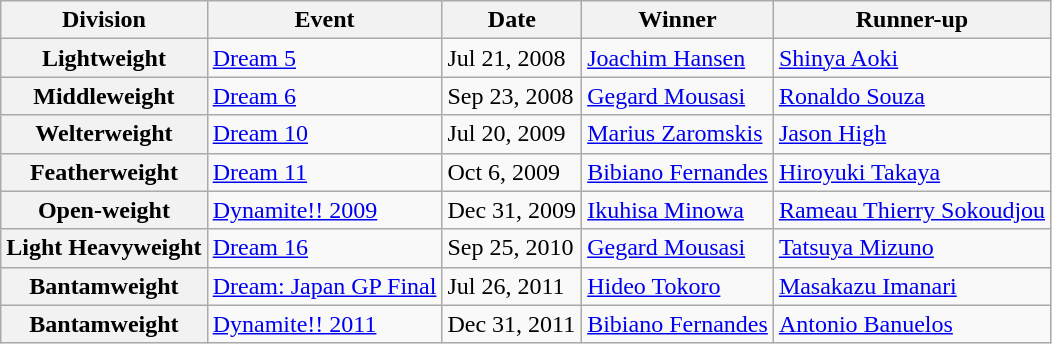<table class="wikitable" border="1">
<tr>
<th>Division</th>
<th>Event</th>
<th>Date</th>
<th>Winner</th>
<th>Runner-up</th>
</tr>
<tr>
<th>Lightweight</th>
<td><a href='#'>Dream 5</a></td>
<td>Jul 21, 2008</td>
<td> <a href='#'>Joachim Hansen</a></td>
<td> <a href='#'>Shinya Aoki</a></td>
</tr>
<tr>
<th>Middleweight</th>
<td><a href='#'>Dream 6</a></td>
<td>Sep 23, 2008</td>
<td> <a href='#'>Gegard Mousasi</a></td>
<td> <a href='#'>Ronaldo Souza</a></td>
</tr>
<tr>
<th>Welterweight</th>
<td><a href='#'>Dream 10</a></td>
<td>Jul 20, 2009</td>
<td> <a href='#'>Marius Zaromskis</a></td>
<td> <a href='#'>Jason High</a></td>
</tr>
<tr>
<th>Featherweight</th>
<td><a href='#'>Dream 11</a></td>
<td>Oct 6, 2009</td>
<td> <a href='#'>Bibiano Fernandes</a></td>
<td> <a href='#'>Hiroyuki Takaya</a></td>
</tr>
<tr>
<th>Open-weight</th>
<td><a href='#'>Dynamite!! 2009</a></td>
<td>Dec 31, 2009</td>
<td> <a href='#'>Ikuhisa Minowa</a></td>
<td> <a href='#'>Rameau Thierry Sokoudjou</a></td>
</tr>
<tr>
<th>Light Heavyweight</th>
<td><a href='#'>Dream 16</a></td>
<td>Sep 25, 2010</td>
<td> <a href='#'>Gegard Mousasi</a></td>
<td> <a href='#'>Tatsuya Mizuno</a></td>
</tr>
<tr>
<th>Bantamweight</th>
<td><a href='#'>Dream: Japan GP Final</a></td>
<td>Jul 26, 2011</td>
<td> <a href='#'>Hideo Tokoro</a></td>
<td> <a href='#'>Masakazu Imanari</a></td>
</tr>
<tr>
<th>Bantamweight</th>
<td><a href='#'>Dynamite!! 2011</a></td>
<td>Dec 31, 2011</td>
<td> <a href='#'>Bibiano Fernandes</a></td>
<td> <a href='#'>Antonio Banuelos</a></td>
</tr>
</table>
